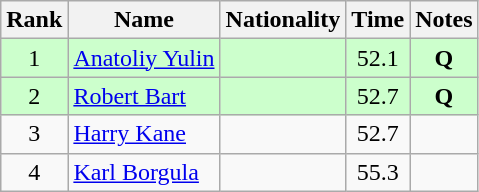<table class="wikitable sortable" style="text-align:center">
<tr>
<th>Rank</th>
<th>Name</th>
<th>Nationality</th>
<th>Time</th>
<th>Notes</th>
</tr>
<tr bgcolor=ccffcc>
<td>1</td>
<td align=left><a href='#'>Anatoliy Yulin</a></td>
<td align=left></td>
<td>52.1</td>
<td><strong>Q</strong></td>
</tr>
<tr bgcolor=ccffcc>
<td>2</td>
<td align=left><a href='#'>Robert Bart</a></td>
<td align=left></td>
<td>52.7</td>
<td><strong>Q</strong></td>
</tr>
<tr>
<td>3</td>
<td align=left><a href='#'>Harry Kane</a></td>
<td align=left></td>
<td>52.7</td>
<td></td>
</tr>
<tr>
<td>4</td>
<td align=left><a href='#'>Karl Borgula</a></td>
<td align=left></td>
<td>55.3</td>
<td></td>
</tr>
</table>
